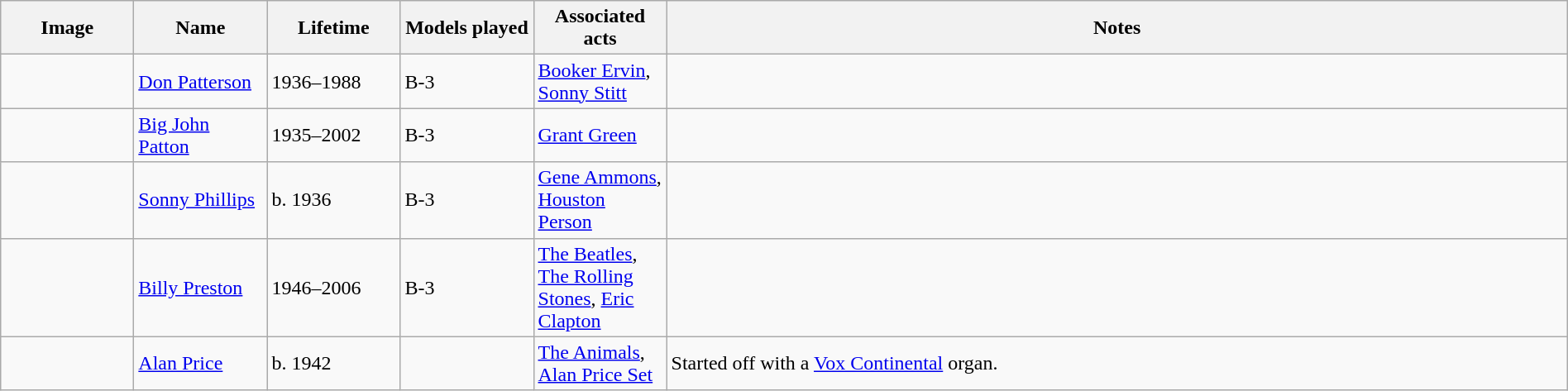<table class="wikitable" style="width:100%">
<tr>
<th style="width:100px;">Image</th>
<th style="width:100px;">Name</th>
<th style="width:100px;">Lifetime</th>
<th style="width:100px;">Models played</th>
<th style="width:100px;">Associated acts</th>
<th style="width:*;">Notes</th>
</tr>
<tr>
<td></td>
<td><a href='#'>Don Patterson</a></td>
<td>1936–1988</td>
<td>B-3</td>
<td><a href='#'>Booker Ervin</a>, <a href='#'>Sonny Stitt</a></td>
<td></td>
</tr>
<tr>
<td></td>
<td><a href='#'>Big John Patton</a></td>
<td>1935–2002</td>
<td>B-3</td>
<td><a href='#'>Grant Green</a></td>
<td></td>
</tr>
<tr>
<td></td>
<td><a href='#'>Sonny Phillips</a></td>
<td>b. 1936</td>
<td>B-3</td>
<td><a href='#'>Gene Ammons</a>, <a href='#'>Houston Person</a></td>
<td></td>
</tr>
<tr>
<td></td>
<td><a href='#'>Billy Preston</a></td>
<td>1946–2006</td>
<td>B-3</td>
<td><a href='#'>The Beatles</a>,<br><a href='#'>The Rolling Stones</a>, <a href='#'>Eric Clapton</a></td>
<td></td>
</tr>
<tr>
<td></td>
<td><a href='#'>Alan Price</a></td>
<td>b. 1942</td>
<td></td>
<td><a href='#'>The Animals</a>, <br><a href='#'>Alan Price Set</a></td>
<td>Started off with a <a href='#'>Vox Continental</a> organ.</td>
</tr>
</table>
